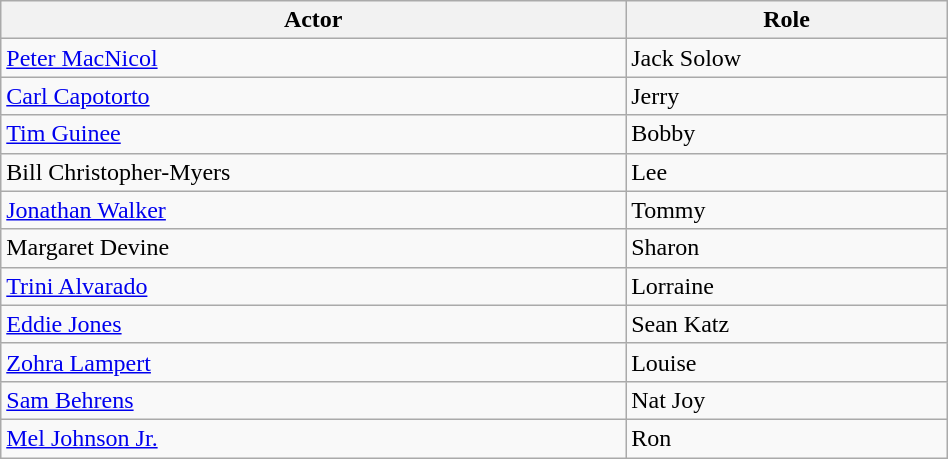<table class="wikitable" style="width:50%;">
<tr ">
<th>Actor</th>
<th>Role</th>
</tr>
<tr>
<td><a href='#'>Peter MacNicol</a></td>
<td>Jack Solow</td>
</tr>
<tr>
<td><a href='#'>Carl Capotorto</a></td>
<td>Jerry</td>
</tr>
<tr>
<td><a href='#'>Tim Guinee</a></td>
<td>Bobby</td>
</tr>
<tr>
<td>Bill Christopher-Myers</td>
<td>Lee</td>
</tr>
<tr>
<td><a href='#'>Jonathan Walker</a></td>
<td>Tommy</td>
</tr>
<tr>
<td>Margaret Devine</td>
<td>Sharon</td>
</tr>
<tr>
<td><a href='#'>Trini Alvarado</a></td>
<td>Lorraine</td>
</tr>
<tr>
<td><a href='#'>Eddie Jones</a></td>
<td>Sean Katz</td>
</tr>
<tr>
<td><a href='#'>Zohra Lampert</a></td>
<td>Louise</td>
</tr>
<tr>
<td><a href='#'>Sam Behrens</a></td>
<td>Nat Joy</td>
</tr>
<tr>
<td><a href='#'>Mel Johnson Jr.</a></td>
<td>Ron</td>
</tr>
</table>
